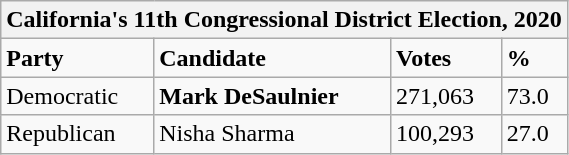<table class="wikitable">
<tr>
<th colspan="4">California's 11th Congressional District Election, 2020</th>
</tr>
<tr>
<td><strong>Party</strong></td>
<td><strong>Candidate</strong></td>
<td><strong>Votes</strong></td>
<td><strong>%</strong></td>
</tr>
<tr>
<td>Democratic</td>
<td><strong>Mark DeSaulnier</strong></td>
<td>271,063</td>
<td>73.0</td>
</tr>
<tr>
<td>Republican</td>
<td>Nisha Sharma</td>
<td>100,293</td>
<td>27.0</td>
</tr>
</table>
